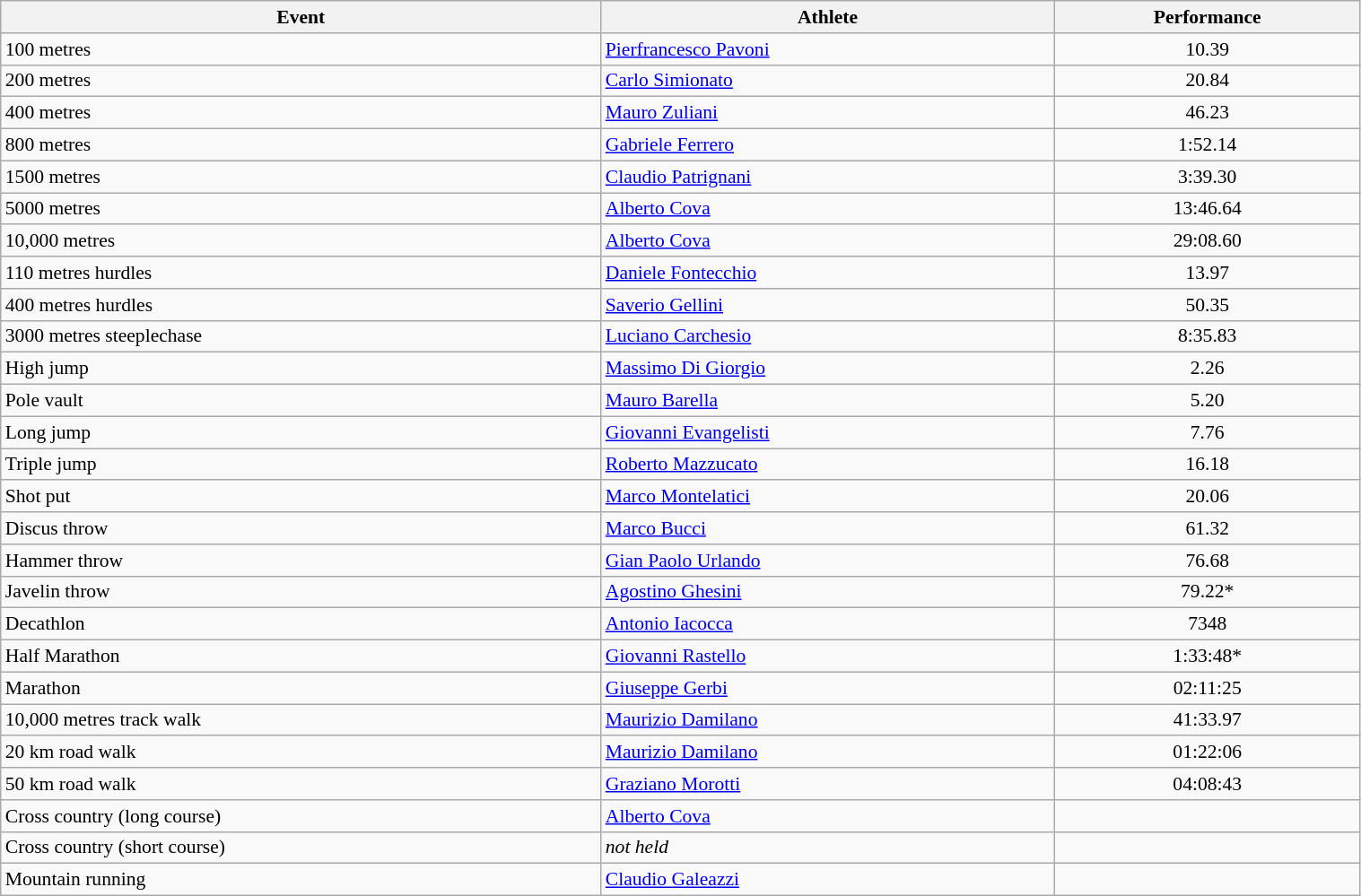<table class="wikitable" width=80% style="font-size:90%; text-align:left;">
<tr>
<th>Event</th>
<th>Athlete</th>
<th>Performance</th>
</tr>
<tr>
<td>100 metres</td>
<td><a href='#'>Pierfrancesco Pavoni</a></td>
<td align=center>10.39</td>
</tr>
<tr>
<td>200 metres</td>
<td><a href='#'>Carlo Simionato</a></td>
<td align=center>20.84</td>
</tr>
<tr>
<td>400 metres</td>
<td><a href='#'>Mauro Zuliani</a></td>
<td align=center>46.23</td>
</tr>
<tr>
<td>800 metres</td>
<td><a href='#'>Gabriele Ferrero</a></td>
<td align=center>1:52.14</td>
</tr>
<tr>
<td>1500 metres</td>
<td><a href='#'>Claudio Patrignani</a></td>
<td align=center>3:39.30</td>
</tr>
<tr>
<td>5000 metres</td>
<td><a href='#'>Alberto Cova</a></td>
<td align=center>13:46.64</td>
</tr>
<tr>
<td>10,000 metres</td>
<td><a href='#'>Alberto Cova</a></td>
<td align=center>29:08.60</td>
</tr>
<tr>
<td>110 metres hurdles</td>
<td><a href='#'>Daniele Fontecchio</a></td>
<td align=center>13.97</td>
</tr>
<tr>
<td>400 metres hurdles</td>
<td><a href='#'>Saverio Gellini</a></td>
<td align=center>50.35</td>
</tr>
<tr>
<td>3000 metres steeplechase</td>
<td><a href='#'>Luciano Carchesio</a></td>
<td align=center>8:35.83</td>
</tr>
<tr>
<td>High jump</td>
<td><a href='#'>Massimo Di Giorgio</a></td>
<td align=center>2.26</td>
</tr>
<tr>
<td>Pole vault</td>
<td><a href='#'>Mauro Barella</a></td>
<td align=center>5.20</td>
</tr>
<tr>
<td>Long jump</td>
<td><a href='#'>Giovanni Evangelisti</a></td>
<td align=center>7.76</td>
</tr>
<tr>
<td>Triple jump</td>
<td><a href='#'>Roberto Mazzucato</a></td>
<td align=center>16.18</td>
</tr>
<tr>
<td>Shot put</td>
<td><a href='#'>Marco Montelatici</a></td>
<td align=center>20.06</td>
</tr>
<tr>
<td>Discus throw</td>
<td><a href='#'>Marco Bucci</a></td>
<td align=center>61.32</td>
</tr>
<tr>
<td>Hammer throw</td>
<td><a href='#'>Gian Paolo Urlando</a></td>
<td align=center>76.68</td>
</tr>
<tr>
<td>Javelin throw</td>
<td><a href='#'>Agostino Ghesini</a></td>
<td align=center>79.22*</td>
</tr>
<tr>
<td>Decathlon</td>
<td><a href='#'>Antonio Iacocca</a></td>
<td align=center>7348</td>
</tr>
<tr>
<td>Half Marathon</td>
<td><a href='#'>Giovanni Rastello</a></td>
<td align=center>1:33:48*</td>
</tr>
<tr>
<td>Marathon</td>
<td><a href='#'>Giuseppe Gerbi</a></td>
<td align=center>02:11:25</td>
</tr>
<tr>
<td>10,000 metres track walk</td>
<td><a href='#'>Maurizio Damilano</a></td>
<td align=center>41:33.97</td>
</tr>
<tr>
<td>20 km road walk</td>
<td><a href='#'>Maurizio Damilano</a></td>
<td align=center>01:22:06</td>
</tr>
<tr>
<td>50 km road walk</td>
<td><a href='#'>Graziano Morotti</a></td>
<td align=center>04:08:43</td>
</tr>
<tr>
<td>Cross country (long course)</td>
<td><a href='#'>Alberto Cova</a></td>
<td align=center></td>
</tr>
<tr>
<td>Cross country (short course)</td>
<td><em>not held</em></td>
<td align=center></td>
</tr>
<tr>
<td>Mountain running</td>
<td><a href='#'>Claudio Galeazzi</a></td>
<td align=center></td>
</tr>
</table>
